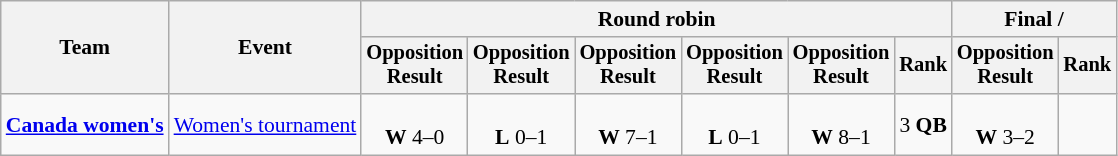<table class=wikitable style=font-size:90%;text-align:center>
<tr>
<th rowspan=2>Team</th>
<th rowspan=2>Event</th>
<th colspan=6>Round robin</th>
<th colspan=2>Final / </th>
</tr>
<tr style=font-size:95%>
<th>Opposition<br>Result</th>
<th>Opposition<br>Result</th>
<th>Opposition<br>Result</th>
<th>Opposition<br>Result</th>
<th>Opposition<br>Result</th>
<th>Rank</th>
<th>Opposition<br>Result</th>
<th>Rank</th>
</tr>
<tr>
<td align=left><strong><a href='#'>Canada women's</a></strong></td>
<td align=left><a href='#'>Women's tournament</a></td>
<td><br><strong>W</strong> 4–0</td>
<td><br><strong>L</strong> 0–1</td>
<td><br><strong>W</strong> 7–1</td>
<td><br><strong>L</strong> 0–1</td>
<td><br><strong>W</strong> 8–1</td>
<td>3 <strong>QB</strong></td>
<td><br><strong>W</strong> 3–2</td>
<td></td>
</tr>
</table>
